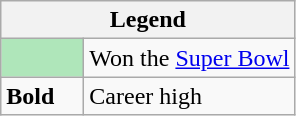<table class="wikitable mw-collapsible mw-collapsed">
<tr>
<th colspan="2">Legend</th>
</tr>
<tr>
<td style="background:#afe6ba; width:3em;"></td>
<td>Won the <a href='#'>Super Bowl</a></td>
</tr>
<tr>
<td><strong>Bold</strong></td>
<td>Career high</td>
</tr>
</table>
